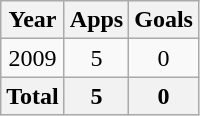<table class="wikitable" style="text-align:center">
<tr>
<th>Year</th>
<th>Apps</th>
<th>Goals</th>
</tr>
<tr>
<td>2009</td>
<td>5</td>
<td>0</td>
</tr>
<tr>
<th>Total</th>
<th>5</th>
<th>0</th>
</tr>
</table>
